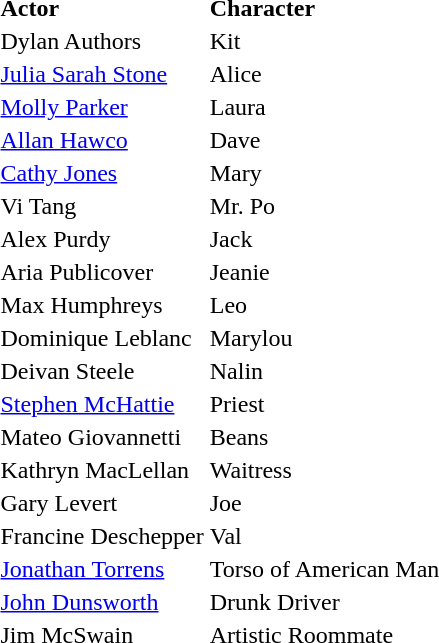<table Class="Wikitable">
<tr>
<td><strong>Actor</strong></td>
<td><strong>Character</strong></td>
</tr>
<tr>
<td>Dylan Authors</td>
<td>Kit</td>
</tr>
<tr>
<td><a href='#'>Julia Sarah Stone</a></td>
<td>Alice</td>
</tr>
<tr>
<td><a href='#'>Molly Parker</a></td>
<td>Laura</td>
</tr>
<tr>
<td><a href='#'>Allan Hawco</a></td>
<td>Dave</td>
</tr>
<tr>
<td><a href='#'>Cathy Jones</a></td>
<td>Mary</td>
</tr>
<tr>
<td>Vi Tang</td>
<td>Mr. Po</td>
</tr>
<tr>
<td>Alex Purdy</td>
<td>Jack</td>
</tr>
<tr>
<td>Aria Publicover</td>
<td>Jeanie</td>
</tr>
<tr>
<td>Max Humphreys</td>
<td>Leo</td>
</tr>
<tr>
<td>Dominique Leblanc</td>
<td>Marylou</td>
</tr>
<tr>
<td>Deivan Steele</td>
<td>Nalin</td>
</tr>
<tr>
<td><a href='#'>Stephen McHattie</a></td>
<td>Priest</td>
</tr>
<tr>
<td>Mateo Giovannetti</td>
<td>Beans</td>
</tr>
<tr>
<td>Kathryn MacLellan</td>
<td>Waitress</td>
</tr>
<tr>
<td>Gary Levert</td>
<td>Joe</td>
</tr>
<tr>
<td>Francine Deschepper</td>
<td>Val</td>
</tr>
<tr>
<td><a href='#'>Jonathan Torrens</a></td>
<td>Torso of American Man</td>
</tr>
<tr>
<td><a href='#'>John Dunsworth</a></td>
<td>Drunk Driver</td>
</tr>
<tr>
<td>Jim McSwain</td>
<td>Artistic Roommate</td>
</tr>
</table>
